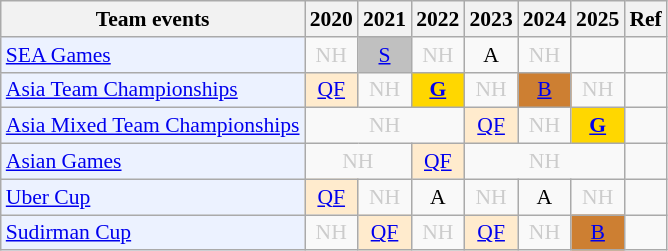<table class="wikitable" style="font-size: 90%; text-align:center">
<tr>
<th>Team events</th>
<th>2020</th>
<th>2021</th>
<th>2022</th>
<th>2023</th>
<th>2024</th>
<th>2025</th>
<th>Ref</th>
</tr>
<tr>
<td bgcolor="#ECF2FF"; align="left"><a href='#'>SEA Games</a></td>
<td style=color:#ccc>NH</td>
<td bgcolor=silver><a href='#'>S</a></td>
<td style=color:#ccc>NH</td>
<td>A</td>
<td style=color:#ccc>NH</td>
<td></td>
<td></td>
</tr>
<tr>
<td bgcolor="#ECF2FF"; align="left"><a href='#'>Asia Team Championships</a></td>
<td bgcolor=FFEBCD><a href='#'>QF</a></td>
<td style=color:#ccc>NH</td>
<td bgcolor=Gold><a href='#'><strong>G</strong></a></td>
<td style=color:#ccc>NH</td>
<td bgcolor=CD7F32><a href='#'>B</a></td>
<td style=color:#ccc>NH</td>
<td></td>
</tr>
<tr>
<td bgcolor="#ECF2FF"; align="left"><a href='#'>Asia Mixed Team Championships</a></td>
<td colspan="3" style=color:#ccc>NH</td>
<td bgcolor=FFEBCD><a href='#'>QF</a></td>
<td style=color:#ccc>NH</td>
<td bgcolor=gold><a href='#'><strong>G</strong></a></td>
<td></td>
</tr>
<tr>
<td bgcolor="#ECF2FF"; align="left"><a href='#'>Asian Games</a></td>
<td colspan="2" style=color:#ccc>NH</td>
<td bgcolor=FFEBCD><a href='#'>QF</a></td>
<td colspan="3" style=color:#ccc>NH</td>
<td></td>
</tr>
<tr>
<td bgcolor="#ECF2FF"; align="left"><a href='#'>Uber Cup</a></td>
<td bgcolor=FFEBCD><a href='#'>QF</a></td>
<td style=color:#ccc>NH</td>
<td>A</td>
<td style=color:#ccc>NH</td>
<td>A</td>
<td style=color:#ccc>NH</td>
<td></td>
</tr>
<tr>
<td bgcolor="#ECF2FF"; align="left"><a href='#'>Sudirman Cup</a></td>
<td style=color:#ccc>NH</td>
<td bgcolor=FFEBCD><a href='#'>QF</a></td>
<td style=color:#ccc>NH</td>
<td bgcolor=FFEBCD><a href='#'>QF</a></td>
<td style=color:#ccc>NH</td>
<td bgcolor=CD7F32><a href='#'>B</a></td>
<td></td>
</tr>
</table>
